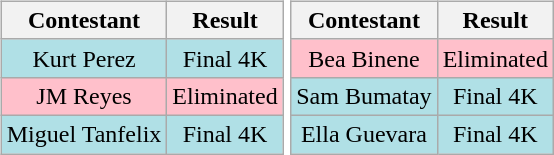<table>
<tr>
<td><br><table class="wikitable sortable nowrap" style="margin:auto; text-align:center">
<tr>
<th scope="col">Contestant</th>
<th scope="col">Result</th>
</tr>
<tr>
<td bgcolor=#B0E0E6>Kurt Perez</td>
<td bgcolor=#B0E0E6>Final 4K</td>
</tr>
<tr>
<td bgcolor=pink>JM Reyes</td>
<td bgcolor=pink>Eliminated</td>
</tr>
<tr>
<td bgcolor=#B0E0E6>Miguel Tanfelix</td>
<td bgcolor=#B0E0E6>Final 4K</td>
</tr>
</table>
</td>
<td><br><table class="wikitable sortable nowrap" style="margin:auto; text-align:center">
<tr>
<th scope="col">Contestant</th>
<th scope="col">Result</th>
</tr>
<tr>
<td bgcolor=pink>Bea Binene</td>
<td bgcolor=pink>Eliminated</td>
</tr>
<tr>
<td bgcolor=#B0E0E6>Sam Bumatay</td>
<td bgcolor=#B0E0E6>Final 4K</td>
</tr>
<tr>
<td bgcolor=#B0E0E6>Ella Guevara</td>
<td bgcolor=#B0E0E6>Final 4K</td>
</tr>
</table>
</td>
</tr>
</table>
